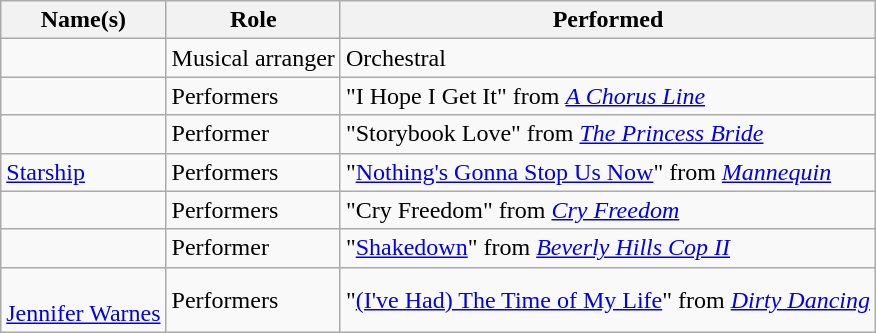<table class="wikitable sortable">
<tr>
<th>Name(s)</th>
<th>Role</th>
<th>Performed</th>
</tr>
<tr>
<td></td>
<td>Musical arranger</td>
<td>Orchestral</td>
</tr>
<tr>
<td></td>
<td>Performers</td>
<td>"I Hope I Get It" from <em><a href='#'>A Chorus Line</a></em></td>
</tr>
<tr>
<td></td>
<td>Performer</td>
<td>"Storybook Love" from <em><a href='#'>The Princess Bride</a></em></td>
</tr>
<tr>
<td><a href='#'>Starship</a><br></td>
<td>Performers</td>
<td>"<a href='#'>Nothing's Gonna Stop Us Now</a>" from <em><a href='#'>Mannequin</a></em></td>
</tr>
<tr>
<td><br></td>
<td>Performers</td>
<td>"Cry Freedom" from <em><a href='#'>Cry Freedom</a></em></td>
</tr>
<tr>
<td></td>
<td>Performer</td>
<td>"<a href='#'>Shakedown</a>" from <em><a href='#'>Beverly Hills Cop II</a></em></td>
</tr>
<tr>
<td><br><a href='#'>Jennifer Warnes</a></td>
<td>Performers</td>
<td>"<a href='#'>(I've Had) The Time of My Life</a>" from <em><a href='#'>Dirty Dancing</a></em></td>
</tr>
</table>
